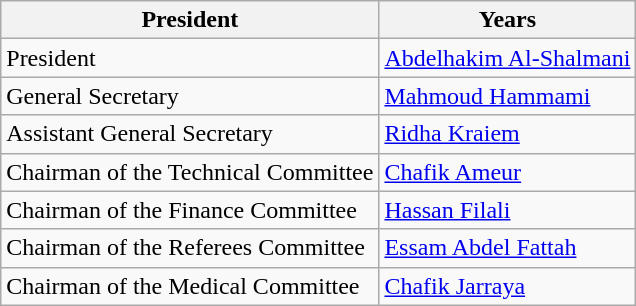<table class="wikitable">
<tr>
<th>President</th>
<th>Years</th>
</tr>
<tr>
<td>President</td>
<td> <a href='#'>Abdelhakim Al-Shalmani</a></td>
</tr>
<tr>
<td>General Secretary</td>
<td> <a href='#'>Mahmoud Hammami</a></td>
</tr>
<tr>
<td>Assistant General Secretary</td>
<td> <a href='#'>Ridha Kraiem</a></td>
</tr>
<tr>
<td>Chairman of the Technical Committee</td>
<td> <a href='#'>Chafik Ameur</a></td>
</tr>
<tr>
<td>Chairman of the Finance Committee</td>
<td> <a href='#'>Hassan Filali</a></td>
</tr>
<tr>
<td>Chairman of the Referees Committee</td>
<td> <a href='#'>Essam Abdel Fattah</a></td>
</tr>
<tr>
<td>Chairman of the Medical Committee</td>
<td> <a href='#'>Chafik Jarraya</a></td>
</tr>
</table>
